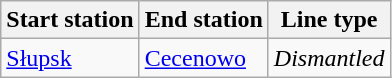<table class="wikitable">
<tr>
<th>Start station</th>
<th>End station</th>
<th>Line type</th>
</tr>
<tr>
<td><a href='#'>Słupsk</a></td>
<td><a href='#'>Cecenowo</a></td>
<td><em>Dismantled</em></td>
</tr>
</table>
